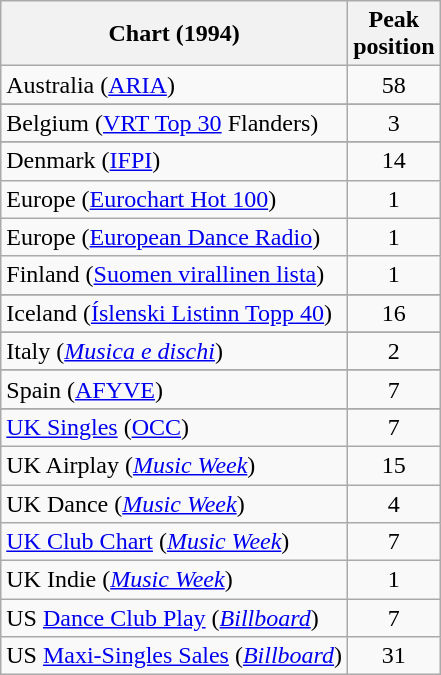<table class="wikitable sortable">
<tr>
<th>Chart (1994)</th>
<th>Peak<br>position</th>
</tr>
<tr>
<td>Australia (<a href='#'>ARIA</a>)</td>
<td align="center">58</td>
</tr>
<tr>
</tr>
<tr>
</tr>
<tr>
<td>Belgium (<a href='#'>VRT Top 30</a> Flanders)</td>
<td align="center">3</td>
</tr>
<tr>
</tr>
<tr>
<td>Denmark (<a href='#'>IFPI</a>)</td>
<td align="center">14</td>
</tr>
<tr>
<td>Europe (<a href='#'>Eurochart Hot 100</a>)</td>
<td align="center">1</td>
</tr>
<tr>
<td>Europe (<a href='#'>European Dance Radio</a>)</td>
<td align="center">1</td>
</tr>
<tr>
<td>Finland (<a href='#'>Suomen virallinen lista</a>)</td>
<td align="center">1</td>
</tr>
<tr>
</tr>
<tr>
</tr>
<tr>
<td>Iceland (<a href='#'>Íslenski Listinn Topp 40</a>)</td>
<td align="center">16</td>
</tr>
<tr>
</tr>
<tr>
<td>Italy (<em><a href='#'>Musica e dischi</a></em>)</td>
<td align="center">2</td>
</tr>
<tr>
</tr>
<tr>
</tr>
<tr>
</tr>
<tr>
</tr>
<tr>
<td>Spain (<a href='#'>AFYVE</a>)</td>
<td align="center">7</td>
</tr>
<tr>
</tr>
<tr>
</tr>
<tr>
<td><a href='#'>UK Singles</a> (<a href='#'>OCC</a>)</td>
<td align="center">7</td>
</tr>
<tr>
<td>UK Airplay (<em><a href='#'>Music Week</a></em>)</td>
<td align="center">15</td>
</tr>
<tr>
<td>UK Dance (<em><a href='#'>Music Week</a></em>)</td>
<td align="center">4</td>
</tr>
<tr>
<td><a href='#'>UK Club Chart</a> (<em><a href='#'>Music Week</a></em>)</td>
<td align="center">7</td>
</tr>
<tr>
<td>UK Indie (<em><a href='#'>Music Week</a></em>)</td>
<td align=center>1</td>
</tr>
<tr>
<td>US <a href='#'>Dance Club Play</a> (<em><a href='#'>Billboard</a></em>)</td>
<td align="center">7</td>
</tr>
<tr>
<td>US <a href='#'>Maxi-Singles Sales</a> (<em><a href='#'>Billboard</a></em>)</td>
<td align="center">31</td>
</tr>
</table>
